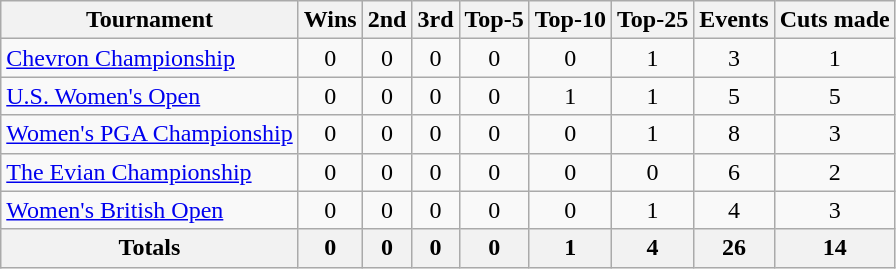<table class=wikitable style=text-align:center>
<tr>
<th>Tournament</th>
<th>Wins</th>
<th>2nd</th>
<th>3rd</th>
<th>Top-5</th>
<th>Top-10</th>
<th>Top-25</th>
<th>Events</th>
<th>Cuts made</th>
</tr>
<tr>
<td align=left><a href='#'>Chevron Championship</a></td>
<td>0</td>
<td>0</td>
<td>0</td>
<td>0</td>
<td>0</td>
<td>1</td>
<td>3</td>
<td>1</td>
</tr>
<tr>
<td align=left><a href='#'>U.S. Women's Open</a></td>
<td>0</td>
<td>0</td>
<td>0</td>
<td>0</td>
<td>1</td>
<td>1</td>
<td>5</td>
<td>5</td>
</tr>
<tr>
<td align=left><a href='#'>Women's PGA Championship</a></td>
<td>0</td>
<td>0</td>
<td>0</td>
<td>0</td>
<td>0</td>
<td>1</td>
<td>8</td>
<td>3</td>
</tr>
<tr>
<td align=left><a href='#'>The Evian Championship</a></td>
<td>0</td>
<td>0</td>
<td>0</td>
<td>0</td>
<td>0</td>
<td>0</td>
<td>6</td>
<td>2</td>
</tr>
<tr>
<td align=left><a href='#'>Women's British Open</a></td>
<td>0</td>
<td>0</td>
<td>0</td>
<td>0</td>
<td>0</td>
<td>1</td>
<td>4</td>
<td>3</td>
</tr>
<tr>
<th>Totals</th>
<th>0</th>
<th>0</th>
<th>0</th>
<th>0</th>
<th>1</th>
<th>4</th>
<th>26</th>
<th>14</th>
</tr>
</table>
